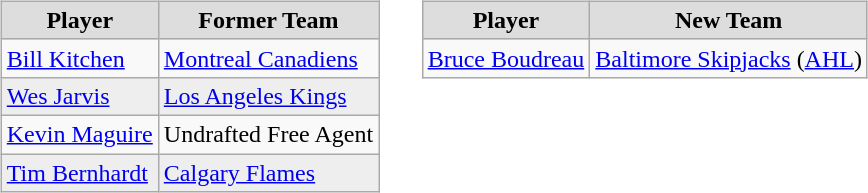<table cellspacing="10">
<tr>
<td valign="top"><br><table class="wikitable">
<tr align="center"  bgcolor="#dddddd">
<td><strong>Player</strong></td>
<td><strong>Former Team</strong></td>
</tr>
<tr>
<td><a href='#'>Bill Kitchen</a></td>
<td><a href='#'>Montreal Canadiens</a></td>
</tr>
<tr bgcolor="#eeeeee">
<td><a href='#'>Wes Jarvis</a></td>
<td><a href='#'>Los Angeles Kings</a></td>
</tr>
<tr>
<td><a href='#'>Kevin Maguire</a></td>
<td>Undrafted Free Agent</td>
</tr>
<tr bgcolor="#eeeeee">
<td><a href='#'>Tim Bernhardt</a></td>
<td><a href='#'>Calgary Flames</a></td>
</tr>
</table>
</td>
<td valign="top"><br><table class="wikitable">
<tr align="center"  bgcolor="#dddddd">
<td><strong>Player</strong></td>
<td><strong>New Team</strong></td>
</tr>
<tr>
<td><a href='#'>Bruce Boudreau</a></td>
<td><a href='#'>Baltimore Skipjacks</a> (<a href='#'>AHL</a>)</td>
</tr>
</table>
</td>
</tr>
</table>
